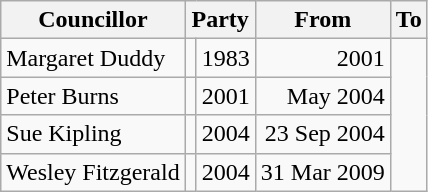<table class=wikitable>
<tr>
<th>Councillor</th>
<th colspan=2>Party</th>
<th>From</th>
<th>To</th>
</tr>
<tr>
<td>Margaret Duddy</td>
<td></td>
<td align=right>1983</td>
<td align=right>2001</td>
</tr>
<tr>
<td>Peter Burns</td>
<td></td>
<td align=right>2001</td>
<td align=right>May 2004</td>
</tr>
<tr>
<td>Sue Kipling</td>
<td></td>
<td align=right>2004</td>
<td align=right>23 Sep 2004</td>
</tr>
<tr>
<td>Wesley Fitzgerald</td>
<td></td>
<td align=right>2004</td>
<td align=right>31 Mar 2009</td>
</tr>
</table>
